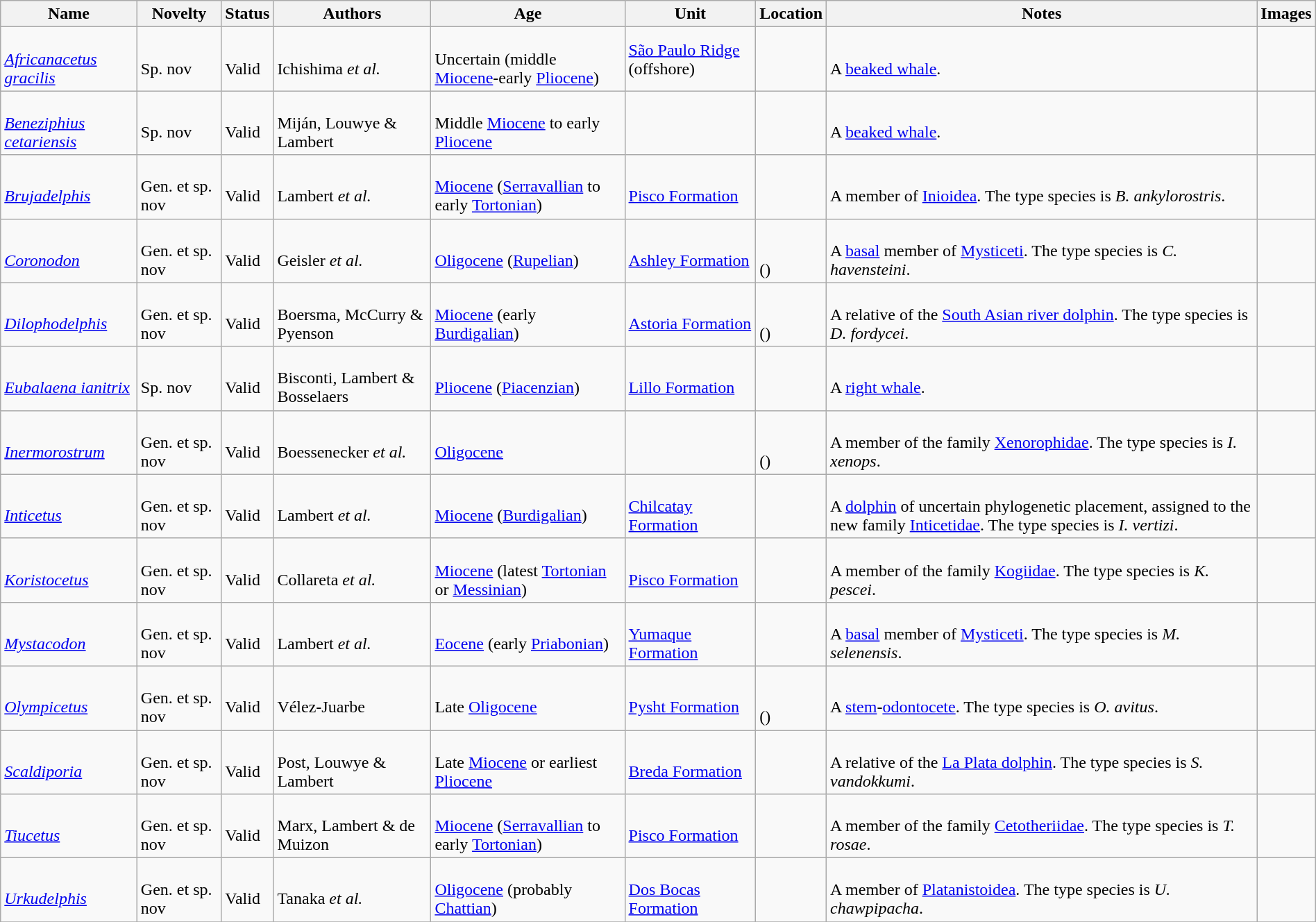<table class="wikitable sortable" align="center" width="100%">
<tr>
<th>Name</th>
<th>Novelty</th>
<th>Status</th>
<th>Authors</th>
<th>Age</th>
<th>Unit</th>
<th>Location</th>
<th>Notes</th>
<th>Images</th>
</tr>
<tr>
<td><br><em><a href='#'>Africanacetus gracilis</a></em></td>
<td><br>Sp. nov</td>
<td><br>Valid</td>
<td><br>Ichishima <em>et al.</em></td>
<td><br>Uncertain (middle <a href='#'>Miocene</a>-early <a href='#'>Pliocene</a>)</td>
<td><a href='#'>São Paulo Ridge</a> (offshore)</td>
<td><br></td>
<td><br>A <a href='#'>beaked whale</a>.</td>
<td></td>
</tr>
<tr>
<td><br><em><a href='#'>Beneziphius cetariensis</a></em></td>
<td><br>Sp. nov</td>
<td><br>Valid</td>
<td><br>Miján, Louwye & Lambert</td>
<td><br>Middle <a href='#'>Miocene</a> to early <a href='#'>Pliocene</a></td>
<td></td>
<td><br></td>
<td><br>A <a href='#'>beaked whale</a>.</td>
<td></td>
</tr>
<tr>
<td><br><em><a href='#'>Brujadelphis</a></em></td>
<td><br>Gen. et sp. nov</td>
<td><br>Valid</td>
<td><br>Lambert <em>et al.</em></td>
<td><br><a href='#'>Miocene</a> (<a href='#'>Serravallian</a> to early <a href='#'>Tortonian</a>)</td>
<td><br><a href='#'>Pisco Formation</a></td>
<td><br></td>
<td><br>A member of <a href='#'>Inioidea</a>. The type species is <em>B. ankylorostris</em>.</td>
<td></td>
</tr>
<tr>
<td><br><em><a href='#'>Coronodon</a></em></td>
<td><br>Gen. et sp. nov</td>
<td><br>Valid</td>
<td><br>Geisler <em>et al.</em></td>
<td><br><a href='#'>Oligocene</a> (<a href='#'>Rupelian</a>)</td>
<td><br><a href='#'>Ashley Formation</a></td>
<td><br><br>()</td>
<td><br>A <a href='#'>basal</a> member of <a href='#'>Mysticeti</a>. The type species is <em>C. havensteini</em>.</td>
<td></td>
</tr>
<tr>
<td><br><em><a href='#'>Dilophodelphis</a></em></td>
<td><br>Gen. et sp. nov</td>
<td><br>Valid</td>
<td><br>Boersma, McCurry & Pyenson</td>
<td><br><a href='#'>Miocene</a> (early <a href='#'>Burdigalian</a>)</td>
<td><br><a href='#'>Astoria Formation</a></td>
<td><br><br>()</td>
<td><br>A relative of the <a href='#'>South Asian river dolphin</a>. The type species is <em>D. fordycei</em>.</td>
<td></td>
</tr>
<tr>
<td><br><em><a href='#'>Eubalaena ianitrix</a></em></td>
<td><br>Sp. nov</td>
<td><br>Valid</td>
<td><br>Bisconti, Lambert & Bosselaers</td>
<td><br><a href='#'>Pliocene</a> (<a href='#'>Piacenzian</a>)</td>
<td><br><a href='#'>Lillo Formation</a></td>
<td><br></td>
<td><br>A <a href='#'>right whale</a>.</td>
<td></td>
</tr>
<tr>
<td><br><em><a href='#'>Inermorostrum</a></em></td>
<td><br>Gen. et sp. nov</td>
<td><br>Valid</td>
<td><br>Boessenecker <em>et al.</em></td>
<td><br><a href='#'>Oligocene</a></td>
<td></td>
<td><br><br>()</td>
<td><br>A member of the family <a href='#'>Xenorophidae</a>. The type species is <em>I. xenops</em>.</td>
<td></td>
</tr>
<tr>
<td><br><em><a href='#'>Inticetus</a></em></td>
<td><br>Gen. et sp. nov</td>
<td><br>Valid</td>
<td><br>Lambert <em>et al.</em></td>
<td><br><a href='#'>Miocene</a> (<a href='#'>Burdigalian</a>)</td>
<td><br><a href='#'>Chilcatay Formation</a></td>
<td><br></td>
<td><br>A <a href='#'>dolphin</a> of uncertain phylogenetic placement, assigned to the new family <a href='#'>Inticetidae</a>. The type species is <em>I. vertizi</em>.</td>
<td></td>
</tr>
<tr>
<td><br><em><a href='#'>Koristocetus</a></em></td>
<td><br>Gen. et sp. nov</td>
<td><br>Valid</td>
<td><br>Collareta <em>et al.</em></td>
<td><br><a href='#'>Miocene</a> (latest <a href='#'>Tortonian</a> or <a href='#'>Messinian</a>)</td>
<td><br><a href='#'>Pisco Formation</a></td>
<td><br></td>
<td><br>A member of the family <a href='#'>Kogiidae</a>. The type species is <em>K. pescei</em>.</td>
<td></td>
</tr>
<tr>
<td><br><em><a href='#'>Mystacodon</a></em></td>
<td><br>Gen. et sp. nov</td>
<td><br>Valid</td>
<td><br>Lambert <em>et al.</em></td>
<td><br><a href='#'>Eocene</a> (early <a href='#'>Priabonian</a>)</td>
<td><br><a href='#'>Yumaque Formation</a></td>
<td><br></td>
<td><br>A <a href='#'>basal</a> member of <a href='#'>Mysticeti</a>. The type species is <em>M. selenensis</em>.</td>
<td></td>
</tr>
<tr>
<td><br><em><a href='#'>Olympicetus</a></em></td>
<td><br>Gen. et sp. nov</td>
<td><br>Valid</td>
<td><br>Vélez-Juarbe</td>
<td><br>Late <a href='#'>Oligocene</a></td>
<td><br><a href='#'>Pysht Formation</a></td>
<td><br><br>()</td>
<td><br>A <a href='#'>stem</a>-<a href='#'>odontocete</a>. The type species is <em>O. avitus</em>.</td>
<td></td>
</tr>
<tr>
<td><br><em><a href='#'>Scaldiporia</a></em></td>
<td><br>Gen. et sp. nov</td>
<td><br>Valid</td>
<td><br>Post, Louwye & Lambert</td>
<td><br>Late <a href='#'>Miocene</a> or earliest <a href='#'>Pliocene</a></td>
<td><br><a href='#'>Breda Formation</a></td>
<td><br></td>
<td><br>A relative of the <a href='#'>La Plata dolphin</a>. The type species is <em>S. vandokkumi</em>.</td>
<td></td>
</tr>
<tr>
<td><br><em><a href='#'>Tiucetus</a></em></td>
<td><br>Gen. et sp. nov</td>
<td><br>Valid</td>
<td><br>Marx, Lambert & de Muizon</td>
<td><br><a href='#'>Miocene</a> (<a href='#'>Serravallian</a> to early <a href='#'>Tortonian</a>)</td>
<td><br><a href='#'>Pisco Formation</a></td>
<td><br></td>
<td><br>A member of the family <a href='#'>Cetotheriidae</a>. The type species is <em>T. rosae</em>.</td>
<td></td>
</tr>
<tr>
<td><br><em><a href='#'>Urkudelphis</a></em></td>
<td><br>Gen. et sp. nov</td>
<td><br>Valid</td>
<td><br>Tanaka <em>et al.</em></td>
<td><br><a href='#'>Oligocene</a> (probably <a href='#'>Chattian</a>)</td>
<td><br><a href='#'>Dos Bocas Formation</a></td>
<td><br></td>
<td><br>A member of <a href='#'>Platanistoidea</a>. The type species is <em>U. chawpipacha</em>.</td>
<td></td>
</tr>
<tr>
</tr>
</table>
